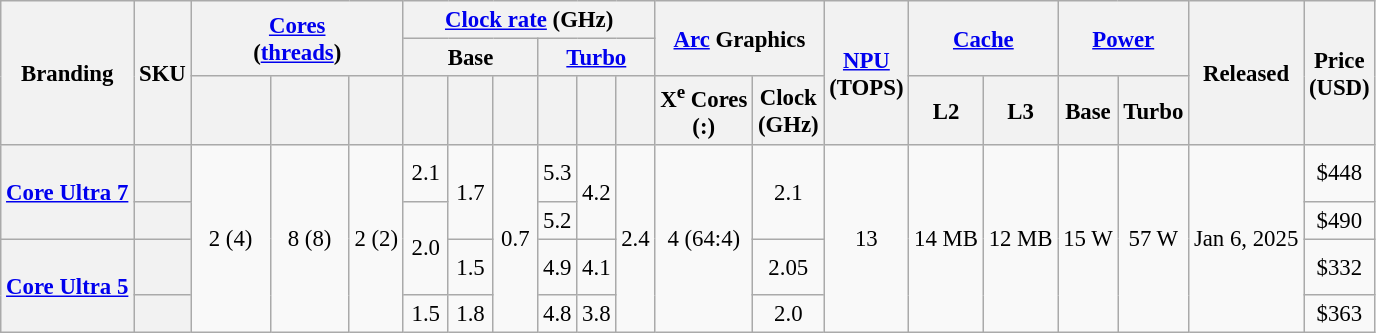<table class="wikitable" style="text-align:center; white-space:nowrap; font-size:95%">
<tr>
<th rowspan="3">Branding</th>
<th rowspan="3">SKU</th>
<th colspan="3" rowspan="2"><a href='#'>Cores</a> <br> (<a href='#'>threads</a>)</th>
<th colspan="6"><a href='#'>Clock rate</a> (GHz)</th>
<th colspan="2" rowspan="2"><a href='#'>Arc</a> Graphics</th>
<th rowspan="3"><a href='#'>NPU</a> <br> (TOPS)</th>
<th colspan="2" rowspan="2"><a href='#'>Cache</a></th>
<th colspan="2" rowspan="2"><a href='#'>Power</a></th>
<th rowspan="3">Released</th>
<th rowspan="3">Price <br> (USD)</th>
</tr>
<tr>
<th colspan="3">Base</th>
<th colspan="3"><a href='#'>Turbo</a></th>
</tr>
<tr>
<th style="width:3em;"></th>
<th style="width:3em;"></th>
<th style="width:1.5em;"></th>
<th style="width:1.5em;"></th>
<th style="width:1.5em;"></th>
<th style="width:1.5em;"></th>
<th></th>
<th></th>
<th></th>
<th>X<sup>e</sup> Cores <br> (:)</th>
<th>Clock <br>(GHz)</th>
<th>L2</th>
<th>L3</th>
<th>Base</th>
<th>Turbo</th>
</tr>
<tr>
<th rowspan="2"><a href='#'>Core Ultra 7</a></th>
<th style="text-align:left; height:2em;"></th>
<td rowspan="4">2 (4)</td>
<td rowspan="4">8 (8)</td>
<td rowspan="4">2 (2)</td>
<td>2.1</td>
<td rowspan="2">1.7</td>
<td rowspan="4">0.7</td>
<td>5.3</td>
<td rowspan="2">4.2</td>
<td rowspan="4">2.4</td>
<td rowspan="4">4 (64:4)</td>
<td rowspan="2">2.1</td>
<td rowspan="4">13</td>
<td rowspan="4">14 MB</td>
<td rowspan="4">12 MB</td>
<td rowspan="4">15 W</td>
<td rowspan="4">57 W</td>
<td rowspan="4">Jan 6, 2025</td>
<td>$448</td>
</tr>
<tr>
<th></th>
<td rowspan="2">2.0</td>
<td>5.2</td>
<td>$490</td>
</tr>
<tr>
<th rowspan="2"><a href='#'>Core Ultra 5</a></th>
<th style="text-align:left; height:2em;"></th>
<td>1.5</td>
<td>4.9</td>
<td>4.1</td>
<td>2.05</td>
<td>$332</td>
</tr>
<tr>
<th></th>
<td>1.5</td>
<td>1.8</td>
<td>4.8</td>
<td>3.8</td>
<td>2.0</td>
<td>$363</td>
</tr>
</table>
